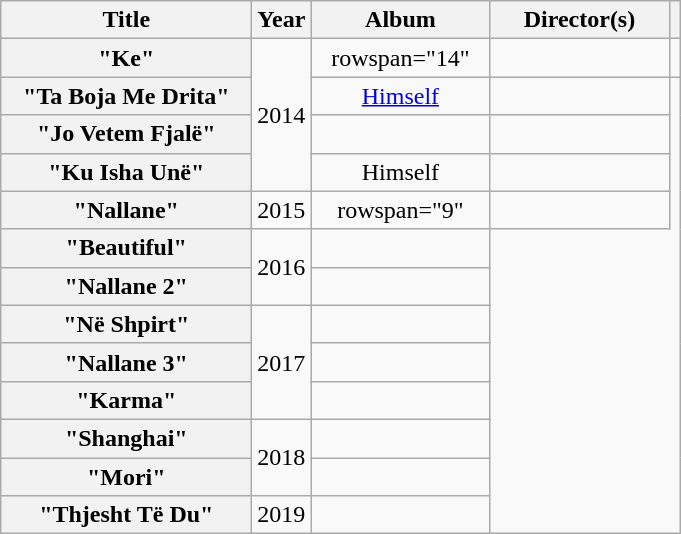<table class="wikitable plainrowheaders" style="text-align:center;">
<tr>
<th scope="col" style="width:10em;">Title</th>
<th scope="col" style="width:1em;">Year</th>
<th scope="col" style="width:7em;">Album</th>
<th scope="col" style="width:7em;">Director(s)</th>
<th scope="col"></th>
</tr>
<tr>
<th scope="row">"Ke"</th>
<td rowspan="4">2014</td>
<td>rowspan="14" </td>
<td></td>
<td></td>
</tr>
<tr>
<th scope="row">"Ta Boja Me Drita"</th>
<td><a href='#'>Himself</a></td>
<td></td>
</tr>
<tr>
<th scope="row">"Jo Vetem Fjalë"</th>
<td></td>
<td></td>
</tr>
<tr>
<th scope="row">"Ku Isha Unë"<br></th>
<td>Himself</td>
<td></td>
</tr>
<tr>
<th scope="row">"Nallane"<br></th>
<td rowspan="1">2015</td>
<td>rowspan="9" </td>
<td></td>
</tr>
<tr>
<th scope="row">"Beautiful"<br></th>
<td rowspan="2">2016</td>
<td></td>
</tr>
<tr>
<th scope="row">"Nallane 2"<br></th>
<td></td>
</tr>
<tr>
<th scope="row">"Në Shpirt"<br></th>
<td rowspan="3">2017</td>
<td></td>
</tr>
<tr>
<th scope="row">"Nallane 3"<br></th>
<td></td>
</tr>
<tr>
<th scope="row">"Karma"<br></th>
<td></td>
</tr>
<tr>
<th scope="row">"Shanghai"<br></th>
<td rowspan="2">2018</td>
<td></td>
</tr>
<tr>
<th scope="row">"Mori"<br></th>
<td></td>
</tr>
<tr>
<th scope="row">"Thjesht Të Du"</th>
<td>2019</td>
<td></td>
</tr>
</table>
